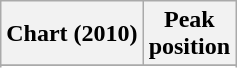<table class="wikitable sortable plainrowheaders" style="text-align:center">
<tr>
<th>Chart (2010)</th>
<th>Peak<br>position</th>
</tr>
<tr>
</tr>
<tr>
</tr>
<tr>
</tr>
</table>
